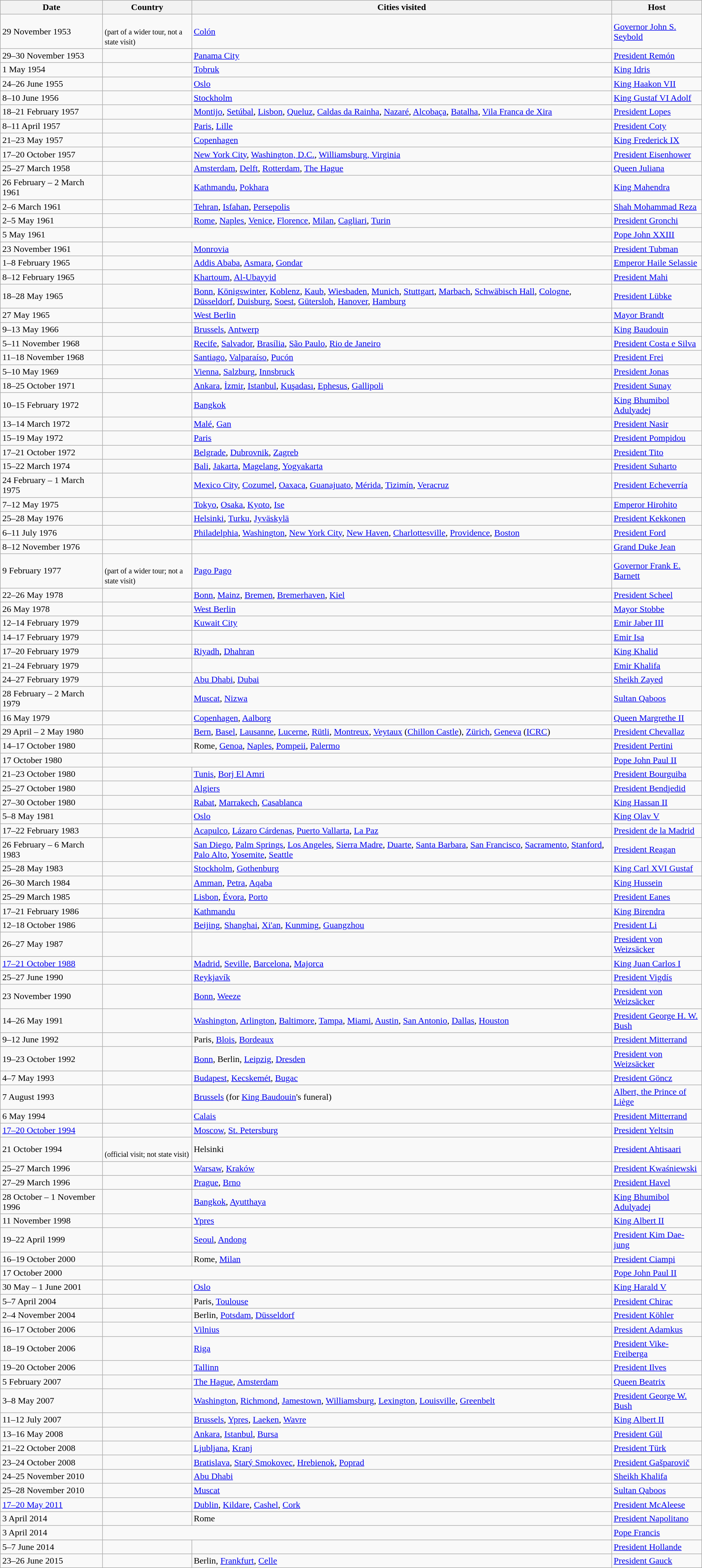<table class="wikitable sortable" border="1" style="margin: 1em auto 1em auto">
<tr>
<th class="unsortable">Date</th>
<th>Country</th>
<th class="unsortable">Cities visited</th>
<th class="unsortable">Host</th>
</tr>
<tr |>
<td nowrap>29 November 1953</td>
<td><br><small>(part of a wider tour, not a state visit)</small></td>
<td><a href='#'>Colón</a></td>
<td><a href='#'>Governor John S. Seybold</a></td>
</tr>
<tr>
<td>29–30 November 1953</td>
<td></td>
<td><a href='#'>Panama City</a></td>
<td><a href='#'>President Remón</a></td>
</tr>
<tr>
<td>1 May 1954</td>
<td></td>
<td><a href='#'>Tobruk</a></td>
<td><a href='#'>King Idris</a></td>
</tr>
<tr>
<td>24–26 June 1955</td>
<td></td>
<td><a href='#'>Oslo</a></td>
<td><a href='#'>King Haakon VII</a></td>
</tr>
<tr>
<td>8–10 June 1956</td>
<td></td>
<td><a href='#'>Stockholm</a></td>
<td><a href='#'>King Gustaf VI Adolf</a></td>
</tr>
<tr>
<td>18–21 February 1957</td>
<td></td>
<td><a href='#'>Montijo</a>, <a href='#'>Setúbal</a>, <a href='#'>Lisbon</a>, <a href='#'>Queluz</a>, <a href='#'>Caldas da Rainha</a>, <a href='#'>Nazaré</a>, <a href='#'>Alcobaça</a>, <a href='#'>Batalha</a>, <a href='#'>Vila Franca de Xira</a></td>
<td><a href='#'>President Lopes</a></td>
</tr>
<tr>
<td>8–11 April 1957</td>
<td></td>
<td><a href='#'>Paris</a>, <a href='#'>Lille</a></td>
<td><a href='#'>President Coty</a></td>
</tr>
<tr>
<td>21–23 May 1957</td>
<td></td>
<td><a href='#'>Copenhagen</a></td>
<td><a href='#'>King Frederick IX</a></td>
</tr>
<tr>
<td>17–20 October 1957</td>
<td></td>
<td><a href='#'>New York City</a>, <a href='#'>Washington, D.C.</a>, <a href='#'>Williamsburg, Virginia</a></td>
<td><a href='#'>President Eisenhower</a></td>
</tr>
<tr>
<td>25–27 March 1958</td>
<td></td>
<td><a href='#'>Amsterdam</a>, <a href='#'>Delft</a>, <a href='#'>Rotterdam</a>, <a href='#'>The Hague</a></td>
<td><a href='#'>Queen Juliana</a></td>
</tr>
<tr>
<td>26 February – 2 March 1961</td>
<td></td>
<td><a href='#'>Kathmandu</a>, <a href='#'>Pokhara</a></td>
<td><a href='#'>King Mahendra</a></td>
</tr>
<tr>
<td>2–6 March 1961</td>
<td></td>
<td><a href='#'>Tehran</a>, <a href='#'>Isfahan</a>, <a href='#'>Persepolis</a></td>
<td><a href='#'>Shah Mohammad Reza</a></td>
</tr>
<tr>
<td>2–5 May 1961</td>
<td></td>
<td><a href='#'>Rome</a>, <a href='#'>Naples</a>, <a href='#'>Venice</a>, <a href='#'>Florence</a>, <a href='#'>Milan</a>, <a href='#'>Cagliari</a>, <a href='#'>Turin</a></td>
<td><a href='#'>President Gronchi</a></td>
</tr>
<tr>
<td>5 May 1961</td>
<td colspan="2"></td>
<td><a href='#'>Pope John XXIII</a></td>
</tr>
<tr>
<td>23 November 1961</td>
<td></td>
<td><a href='#'>Monrovia</a></td>
<td><a href='#'>President Tubman</a></td>
</tr>
<tr>
<td>1–8 February 1965</td>
<td></td>
<td><a href='#'>Addis Ababa</a>, <a href='#'>Asmara</a>, <a href='#'>Gondar</a></td>
<td><a href='#'>Emperor Haile Selassie</a></td>
</tr>
<tr>
<td>8–12 February 1965</td>
<td></td>
<td><a href='#'>Khartoum</a>, <a href='#'>Al-Ubayyid</a></td>
<td><a href='#'>President Mahi</a></td>
</tr>
<tr>
<td>18–28 May 1965</td>
<td></td>
<td><a href='#'>Bonn</a>, <a href='#'>Königswinter</a>, <a href='#'>Koblenz</a>, <a href='#'>Kaub</a>, <a href='#'>Wiesbaden</a>, <a href='#'>Munich</a>, <a href='#'>Stuttgart</a>, <a href='#'>Marbach</a>, <a href='#'>Schwäbisch Hall</a>, <a href='#'>Cologne</a>, <a href='#'>Düsseldorf</a>, <a href='#'>Duisburg</a>, <a href='#'>Soest</a>, <a href='#'>Gütersloh</a>, <a href='#'>Hanover</a>, <a href='#'>Hamburg</a></td>
<td><a href='#'>President Lübke</a></td>
</tr>
<tr>
<td>27 May 1965</td>
<td></td>
<td><a href='#'>West Berlin</a></td>
<td><a href='#'>Mayor Brandt</a></td>
</tr>
<tr>
<td>9–13 May 1966</td>
<td></td>
<td><a href='#'>Brussels</a>, <a href='#'>Antwerp</a></td>
<td><a href='#'>King Baudouin</a></td>
</tr>
<tr>
<td>5–11 November 1968</td>
<td></td>
<td><a href='#'>Recife</a>, <a href='#'>Salvador</a>, <a href='#'>Brasília</a>, <a href='#'>São Paulo</a>, <a href='#'>Rio de Janeiro</a></td>
<td><a href='#'>President Costa e Silva</a></td>
</tr>
<tr>
<td>11–18 November 1968</td>
<td></td>
<td><a href='#'>Santiago</a>, <a href='#'>Valparaíso</a>, <a href='#'>Pucón</a></td>
<td><a href='#'>President Frei</a></td>
</tr>
<tr>
<td>5–10 May 1969</td>
<td></td>
<td><a href='#'>Vienna</a>, <a href='#'>Salzburg</a>, <a href='#'>Innsbruck</a></td>
<td><a href='#'>President Jonas</a></td>
</tr>
<tr>
<td>18–25 October 1971</td>
<td></td>
<td><a href='#'>Ankara</a>, <a href='#'>İzmir</a>, <a href='#'>Istanbul</a>, <a href='#'>Kuşadası</a>, <a href='#'>Ephesus</a>, <a href='#'>Gallipoli</a></td>
<td><a href='#'>President Sunay</a></td>
</tr>
<tr>
<td>10–15 February 1972</td>
<td></td>
<td><a href='#'>Bangkok</a></td>
<td><a href='#'>King Bhumibol Adulyadej</a></td>
</tr>
<tr>
<td>13–14 March 1972</td>
<td></td>
<td><a href='#'>Malé</a>, <a href='#'>Gan</a></td>
<td><a href='#'>President Nasir</a></td>
</tr>
<tr>
<td>15–19 May 1972</td>
<td></td>
<td><a href='#'>Paris</a></td>
<td><a href='#'>President Pompidou</a></td>
</tr>
<tr>
<td>17–21 October 1972</td>
<td></td>
<td><a href='#'>Belgrade</a>, <a href='#'>Dubrovnik</a>, <a href='#'>Zagreb</a></td>
<td><a href='#'>President Tito</a></td>
</tr>
<tr>
<td>15–22 March 1974</td>
<td></td>
<td><a href='#'>Bali</a>, <a href='#'>Jakarta</a>, <a href='#'>Magelang</a>, <a href='#'>Yogyakarta</a></td>
<td><a href='#'>President Suharto</a></td>
</tr>
<tr>
<td>24 February – 1 March 1975</td>
<td></td>
<td><a href='#'>Mexico City</a>, <a href='#'>Cozumel</a>, <a href='#'>Oaxaca</a>, <a href='#'>Guanajuato</a>, <a href='#'>Mérida</a>, <a href='#'>Tizimín</a>, <a href='#'>Veracruz</a></td>
<td><a href='#'>President Echeverría</a></td>
</tr>
<tr>
<td>7–12 May 1975</td>
<td></td>
<td><a href='#'>Tokyo</a>, <a href='#'>Osaka</a>, <a href='#'>Kyoto</a>, <a href='#'>Ise</a></td>
<td><a href='#'>Emperor Hirohito</a></td>
</tr>
<tr>
<td>25–28 May 1976</td>
<td></td>
<td><a href='#'>Helsinki</a>, <a href='#'>Turku</a>, <a href='#'>Jyväskylä</a></td>
<td><a href='#'>President Kekkonen</a></td>
</tr>
<tr>
<td>6–11 July 1976</td>
<td></td>
<td><a href='#'>Philadelphia</a>, <a href='#'>Washington</a>, <a href='#'>New York City</a>, <a href='#'>New Haven</a>, <a href='#'>Charlottesville</a>, <a href='#'>Providence</a>, <a href='#'>Boston</a></td>
<td><a href='#'>President Ford</a></td>
</tr>
<tr>
<td>8–12 November 1976</td>
<td></td>
<td></td>
<td><a href='#'>Grand Duke Jean</a></td>
</tr>
<tr>
<td>9 February 1977</td>
<td><br><small>(part of a wider tour; not a state visit)</small></td>
<td><a href='#'>Pago Pago</a></td>
<td><a href='#'>Governor Frank E. Barnett</a></td>
</tr>
<tr>
<td>22–26 May 1978</td>
<td></td>
<td><a href='#'>Bonn</a>, <a href='#'>Mainz</a>, <a href='#'>Bremen</a>, <a href='#'>Bremerhaven</a>, <a href='#'>Kiel</a></td>
<td><a href='#'>President Scheel</a></td>
</tr>
<tr>
<td>26 May 1978</td>
<td></td>
<td><a href='#'>West Berlin</a></td>
<td><a href='#'>Mayor Stobbe</a></td>
</tr>
<tr>
<td>12–14 February 1979</td>
<td></td>
<td><a href='#'>Kuwait City</a></td>
<td><a href='#'>Emir Jaber III</a></td>
</tr>
<tr>
<td>14–17 February 1979</td>
<td></td>
<td></td>
<td><a href='#'>Emir Isa</a></td>
</tr>
<tr>
<td>17–20 February 1979</td>
<td></td>
<td><a href='#'>Riyadh</a>, <a href='#'>Dhahran</a></td>
<td><a href='#'>King Khalid</a></td>
</tr>
<tr>
<td>21–24 February 1979</td>
<td></td>
<td></td>
<td><a href='#'>Emir Khalifa</a></td>
</tr>
<tr>
<td>24–27 February 1979</td>
<td></td>
<td><a href='#'>Abu Dhabi</a>, <a href='#'>Dubai</a></td>
<td><a href='#'>Sheikh Zayed</a></td>
</tr>
<tr>
<td>28 February – 2 March 1979</td>
<td></td>
<td><a href='#'>Muscat</a>, <a href='#'>Nizwa</a></td>
<td><a href='#'>Sultan Qaboos</a></td>
</tr>
<tr>
<td>16 May 1979</td>
<td></td>
<td><a href='#'>Copenhagen</a>, <a href='#'>Aalborg</a></td>
<td><a href='#'>Queen Margrethe II</a></td>
</tr>
<tr>
<td>29 April – 2 May 1980</td>
<td></td>
<td><a href='#'>Bern</a>, <a href='#'>Basel</a>, <a href='#'>Lausanne</a>, <a href='#'>Lucerne</a>, <a href='#'>Rütli</a>, <a href='#'>Montreux</a>, <a href='#'>Veytaux</a> (<a href='#'>Chillon Castle</a>), <a href='#'>Zürich</a>, <a href='#'>Geneva</a> (<a href='#'>ICRC</a>)</td>
<td><a href='#'>President Chevallaz</a></td>
</tr>
<tr>
<td>14–17 October 1980</td>
<td></td>
<td>Rome, <a href='#'>Genoa</a>, <a href='#'>Naples</a>, <a href='#'>Pompeii</a>, <a href='#'>Palermo</a></td>
<td><a href='#'>President Pertini</a></td>
</tr>
<tr>
<td>17 October 1980</td>
<td colspan="2"></td>
<td><a href='#'>Pope John Paul II</a></td>
</tr>
<tr>
<td>21–23 October 1980</td>
<td></td>
<td><a href='#'>Tunis</a>, <a href='#'>Borj El Amri</a></td>
<td><a href='#'>President Bourguiba</a></td>
</tr>
<tr>
<td>25–27 October 1980</td>
<td></td>
<td><a href='#'>Algiers</a></td>
<td><a href='#'>President Bendjedid</a></td>
</tr>
<tr>
<td>27–30 October 1980</td>
<td></td>
<td><a href='#'>Rabat</a>, <a href='#'>Marrakech</a>, <a href='#'>Casablanca</a></td>
<td><a href='#'>King Hassan II</a></td>
</tr>
<tr>
<td>5–8 May 1981</td>
<td></td>
<td><a href='#'>Oslo</a></td>
<td><a href='#'>King Olav V</a></td>
</tr>
<tr>
<td>17–22 February 1983</td>
<td></td>
<td><a href='#'>Acapulco</a>, <a href='#'>Lázaro Cárdenas</a>, <a href='#'>Puerto Vallarta</a>, <a href='#'>La Paz</a></td>
<td><a href='#'>President de la Madrid</a></td>
</tr>
<tr>
<td>26 February – 6 March 1983</td>
<td></td>
<td><a href='#'>San Diego</a>, <a href='#'>Palm Springs</a>, <a href='#'>Los Angeles</a>, <a href='#'>Sierra Madre</a>, <a href='#'>Duarte</a>, <a href='#'>Santa Barbara</a>, <a href='#'>San Francisco</a>, <a href='#'>Sacramento</a>, <a href='#'>Stanford</a>, <a href='#'>Palo Alto</a>, <a href='#'>Yosemite</a>, <a href='#'>Seattle</a></td>
<td><a href='#'>President Reagan</a></td>
</tr>
<tr>
<td>25–28 May 1983</td>
<td></td>
<td><a href='#'>Stockholm</a>, <a href='#'>Gothenburg</a></td>
<td><a href='#'>King Carl XVI Gustaf</a></td>
</tr>
<tr>
<td>26–30 March 1984</td>
<td></td>
<td><a href='#'>Amman</a>, <a href='#'>Petra</a>, <a href='#'>Aqaba</a></td>
<td><a href='#'>King Hussein</a></td>
</tr>
<tr>
<td>25–29 March 1985</td>
<td></td>
<td><a href='#'>Lisbon</a>, <a href='#'>Évora</a>, <a href='#'>Porto</a></td>
<td><a href='#'>President Eanes</a></td>
</tr>
<tr>
<td>17–21 February 1986</td>
<td></td>
<td><a href='#'>Kathmandu</a></td>
<td><a href='#'>King Birendra</a></td>
</tr>
<tr>
<td>12–18 October 1986</td>
<td></td>
<td><a href='#'>Beijing</a>, <a href='#'>Shanghai</a>, <a href='#'>Xi'an</a>, <a href='#'>Kunming</a>, <a href='#'>Guangzhou</a></td>
<td><a href='#'>President Li</a></td>
</tr>
<tr>
<td>26–27 May 1987</td>
<td></td>
<td></td>
<td><a href='#'>President von Weizsäcker</a></td>
</tr>
<tr>
<td><a href='#'>17–21 October 1988</a></td>
<td></td>
<td><a href='#'>Madrid</a>, <a href='#'>Seville</a>, <a href='#'>Barcelona</a>, <a href='#'>Majorca</a></td>
<td><a href='#'>King Juan Carlos I</a></td>
</tr>
<tr>
<td>25–27 June 1990</td>
<td></td>
<td><a href='#'>Reykjavík</a></td>
<td><a href='#'>President Vigdís</a></td>
</tr>
<tr>
<td>23 November 1990</td>
<td></td>
<td><a href='#'>Bonn</a>, <a href='#'>Weeze</a></td>
<td><a href='#'>President von Weizsäcker</a></td>
</tr>
<tr>
<td>14–26 May 1991</td>
<td></td>
<td><a href='#'>Washington</a>, <a href='#'>Arlington</a>, <a href='#'>Baltimore</a>, <a href='#'>Tampa</a>, <a href='#'>Miami</a>, <a href='#'>Austin</a>, <a href='#'>San Antonio</a>, <a href='#'>Dallas</a>, <a href='#'>Houston</a></td>
<td><a href='#'>President George H. W. Bush</a></td>
</tr>
<tr>
<td>9–12 June 1992</td>
<td></td>
<td>Paris, <a href='#'>Blois</a>, <a href='#'>Bordeaux</a></td>
<td><a href='#'>President Mitterrand</a></td>
</tr>
<tr>
<td>19–23 October 1992</td>
<td></td>
<td><a href='#'>Bonn</a>, Berlin, <a href='#'>Leipzig</a>, <a href='#'>Dresden</a></td>
<td><a href='#'>President von Weizsäcker</a></td>
</tr>
<tr>
<td>4–7 May 1993</td>
<td></td>
<td><a href='#'>Budapest</a>, <a href='#'>Kecskemét</a>, <a href='#'>Bugac</a></td>
<td><a href='#'>President Göncz</a></td>
</tr>
<tr>
<td>7 August 1993</td>
<td></td>
<td><a href='#'>Brussels</a> (for <a href='#'>King Baudouin</a>'s funeral)</td>
<td><a href='#'>Albert, the Prince of Liège</a></td>
</tr>
<tr>
<td>6 May 1994</td>
<td></td>
<td><a href='#'>Calais</a></td>
<td><a href='#'>President Mitterrand</a></td>
</tr>
<tr>
<td><a href='#'>17–20 October 1994</a></td>
<td></td>
<td><a href='#'>Moscow</a>, <a href='#'>St. Petersburg</a></td>
<td><a href='#'>President Yeltsin</a></td>
</tr>
<tr>
<td>21 October 1994</td>
<td><br><small>(official visit; not state visit)</small></td>
<td>Helsinki</td>
<td><a href='#'>President Ahtisaari</a></td>
</tr>
<tr>
<td>25–27 March 1996</td>
<td></td>
<td><a href='#'>Warsaw</a>, <a href='#'>Kraków</a></td>
<td><a href='#'>President Kwaśniewski</a></td>
</tr>
<tr>
<td>27–29 March 1996</td>
<td></td>
<td><a href='#'>Prague</a>, <a href='#'>Brno</a></td>
<td><a href='#'>President Havel</a></td>
</tr>
<tr>
<td>28 October – 1 November 1996</td>
<td></td>
<td><a href='#'>Bangkok</a>, <a href='#'>Ayutthaya</a></td>
<td><a href='#'>King Bhumibol Adulyadej</a></td>
</tr>
<tr>
<td>11 November 1998</td>
<td></td>
<td><a href='#'>Ypres</a></td>
<td><a href='#'>King Albert II</a></td>
</tr>
<tr>
<td>19–22 April 1999</td>
<td></td>
<td><a href='#'>Seoul</a>, <a href='#'>Andong</a></td>
<td><a href='#'>President Kim Dae-jung</a></td>
</tr>
<tr>
<td>16–19 October 2000</td>
<td></td>
<td>Rome, <a href='#'>Milan</a></td>
<td><a href='#'>President Ciampi</a></td>
</tr>
<tr>
<td>17 October 2000</td>
<td colspan="2"></td>
<td><a href='#'>Pope John Paul II</a></td>
</tr>
<tr>
<td>30 May – 1 June 2001</td>
<td></td>
<td><a href='#'>Oslo</a></td>
<td><a href='#'>King Harald V</a></td>
</tr>
<tr>
<td>5–7 April 2004</td>
<td></td>
<td>Paris, <a href='#'>Toulouse</a></td>
<td><a href='#'>President Chirac</a></td>
</tr>
<tr>
<td>2–4 November 2004</td>
<td></td>
<td>Berlin, <a href='#'>Potsdam</a>, <a href='#'>Düsseldorf</a></td>
<td><a href='#'>President Köhler</a></td>
</tr>
<tr>
<td>16–17 October 2006</td>
<td></td>
<td><a href='#'>Vilnius</a></td>
<td><a href='#'>President Adamkus</a></td>
</tr>
<tr>
<td>18–19 October 2006</td>
<td></td>
<td><a href='#'>Riga</a></td>
<td><a href='#'>President Vike-Freiberga</a></td>
</tr>
<tr>
<td>19–20 October 2006</td>
<td></td>
<td><a href='#'>Tallinn</a></td>
<td><a href='#'>President Ilves</a></td>
</tr>
<tr>
<td>5 February 2007</td>
<td></td>
<td><a href='#'>The Hague</a>, <a href='#'>Amsterdam</a></td>
<td><a href='#'>Queen Beatrix</a></td>
</tr>
<tr>
<td>3–8 May 2007</td>
<td></td>
<td><a href='#'>Washington</a>, <a href='#'>Richmond</a>, <a href='#'>Jamestown</a>, <a href='#'>Williamsburg</a>, <a href='#'>Lexington</a>, <a href='#'>Louisville</a>, <a href='#'>Greenbelt</a></td>
<td><a href='#'>President George W. Bush</a></td>
</tr>
<tr>
<td>11–12 July 2007</td>
<td></td>
<td><a href='#'>Brussels</a>, <a href='#'>Ypres</a>, <a href='#'>Laeken</a>, <a href='#'>Wavre</a></td>
<td><a href='#'>King Albert II</a></td>
</tr>
<tr>
<td>13–16 May 2008</td>
<td></td>
<td><a href='#'>Ankara</a>, <a href='#'>Istanbul</a>, <a href='#'>Bursa</a></td>
<td><a href='#'>President Gül</a></td>
</tr>
<tr>
<td>21–22 October 2008</td>
<td></td>
<td><a href='#'>Ljubljana</a>, <a href='#'>Kranj</a></td>
<td><a href='#'>President Türk</a></td>
</tr>
<tr>
<td>23–24 October 2008</td>
<td></td>
<td><a href='#'>Bratislava</a>, <a href='#'>Starý Smokovec</a>, <a href='#'>Hrebienok</a>, <a href='#'>Poprad</a></td>
<td><a href='#'>President Gašparovič</a></td>
</tr>
<tr>
<td>24–25 November 2010</td>
<td></td>
<td><a href='#'>Abu Dhabi</a></td>
<td><a href='#'>Sheikh Khalifa</a></td>
</tr>
<tr>
<td>25–28 November 2010</td>
<td></td>
<td><a href='#'>Muscat</a></td>
<td><a href='#'>Sultan Qaboos</a></td>
</tr>
<tr>
<td><a href='#'>17–20 May 2011</a></td>
<td></td>
<td><a href='#'>Dublin</a>, <a href='#'>Kildare</a>, <a href='#'>Cashel</a>, <a href='#'>Cork</a></td>
<td><a href='#'>President McAleese</a></td>
</tr>
<tr>
<td>3 April 2014</td>
<td></td>
<td>Rome</td>
<td><a href='#'>President Napolitano</a></td>
</tr>
<tr>
<td>3 April 2014</td>
<td colspan="2"></td>
<td><a href='#'>Pope Francis</a></td>
</tr>
<tr>
<td>5–7 June 2014</td>
<td></td>
<td></td>
<td><a href='#'>President Hollande</a></td>
</tr>
<tr>
<td>23–26 June 2015</td>
<td></td>
<td>Berlin, <a href='#'>Frankfurt</a>, <a href='#'>Celle</a></td>
<td><a href='#'>President Gauck</a></td>
</tr>
</table>
